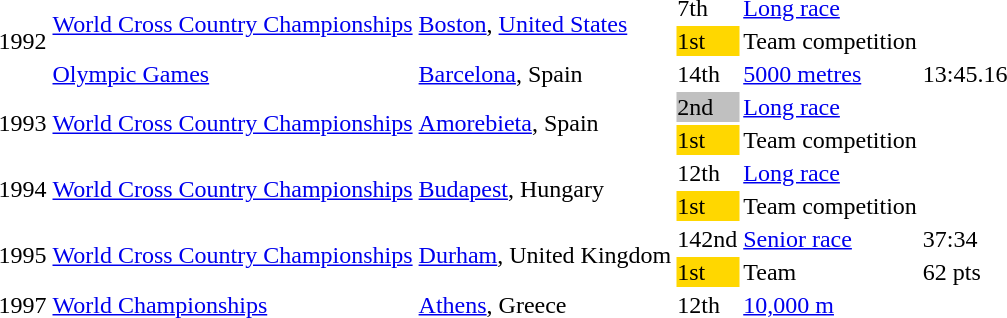<table>
<tr>
<td rowspan=3>1992</td>
<td rowspan=2><a href='#'>World Cross Country Championships</a></td>
<td rowspan=2><a href='#'>Boston</a>, <a href='#'>United States</a></td>
<td>7th</td>
<td><a href='#'>Long race</a></td>
<td></td>
</tr>
<tr>
<td bgcolor="gold">1st</td>
<td>Team competition</td>
<td></td>
</tr>
<tr>
<td><a href='#'>Olympic Games</a></td>
<td><a href='#'>Barcelona</a>, Spain</td>
<td>14th</td>
<td><a href='#'>5000 metres</a></td>
<td>13:45.16</td>
</tr>
<tr>
<td rowspan=2>1993</td>
<td rowspan=2><a href='#'>World Cross Country Championships</a></td>
<td rowspan=2><a href='#'>Amorebieta</a>, Spain</td>
<td bgcolor="silver">2nd</td>
<td><a href='#'>Long race</a></td>
<td></td>
</tr>
<tr>
<td bgcolor="gold">1st</td>
<td>Team competition</td>
<td></td>
</tr>
<tr>
<td rowspan=2>1994</td>
<td rowspan=2><a href='#'>World Cross Country Championships</a></td>
<td rowspan=2><a href='#'>Budapest</a>, Hungary</td>
<td>12th</td>
<td><a href='#'>Long race</a></td>
<td></td>
</tr>
<tr>
<td bgcolor="gold">1st</td>
<td>Team competition</td>
<td></td>
</tr>
<tr>
<td rowspan=2>1995</td>
<td rowspan=2><a href='#'>World Cross Country Championships</a></td>
<td rowspan=2><a href='#'>Durham</a>, United Kingdom</td>
<td>142nd</td>
<td><a href='#'>Senior race</a></td>
<td>37:34</td>
</tr>
<tr>
<td bgcolor=gold>1st</td>
<td>Team</td>
<td>62 pts</td>
</tr>
<tr>
<td>1997</td>
<td><a href='#'>World Championships</a></td>
<td><a href='#'>Athens</a>, Greece</td>
<td>12th</td>
<td><a href='#'>10,000 m</a></td>
<td></td>
</tr>
</table>
